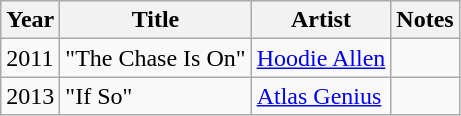<table class="wikitable sortable">
<tr>
<th>Year</th>
<th>Title</th>
<th>Artist</th>
<th class="unsortable">Notes</th>
</tr>
<tr>
<td>2011</td>
<td>"The Chase Is On"</td>
<td><a href='#'>Hoodie Allen</a></td>
<td></td>
</tr>
<tr>
<td>2013</td>
<td>"If So"</td>
<td><a href='#'>Atlas Genius</a></td>
<td></td>
</tr>
</table>
